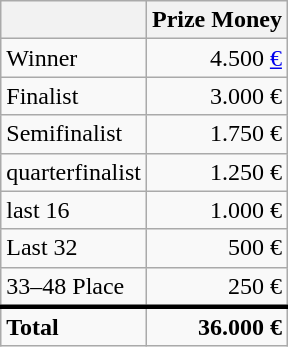<table class="wikitable sortable">
<tr>
<th></th>
<th>Prize Money</th>
</tr>
<tr>
<td>Winner</td>
<td style="text-align:right">4.500 <a href='#'>€</a></td>
</tr>
<tr>
<td>Finalist</td>
<td style="text-align:right">3.000 €</td>
</tr>
<tr>
<td>Semifinalist</td>
<td style="text-align:right">1.750 €</td>
</tr>
<tr>
<td>quarterfinalist</td>
<td style="text-align:right">1.250 €</td>
</tr>
<tr>
<td>last 16</td>
<td style="text-align:right">1.000 €</td>
</tr>
<tr>
<td>Last 32</td>
<td style="text-align:right">500 €</td>
</tr>
<tr>
<td>33–48 Place</td>
<td style="text-align:right">250 €</td>
</tr>
<tr>
<td style="border-top:medium solid"><strong>Total</strong></td>
<td style="border-top:medium solid; text-align:right"><strong>36.000 €</strong></td>
</tr>
</table>
